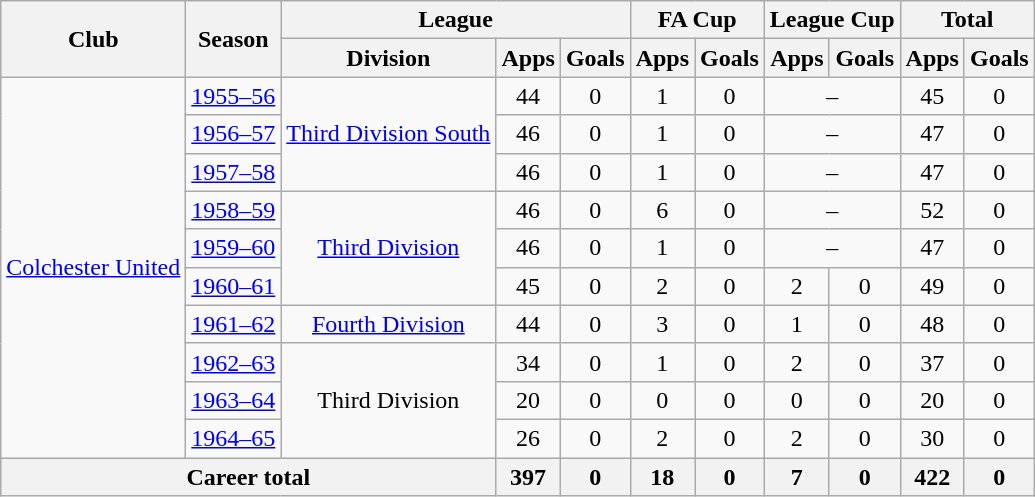<table class="wikitable" style="text-align: center;">
<tr>
<th rowspan="2">Club</th>
<th rowspan="2">Season</th>
<th colspan="3">League</th>
<th colspan="2">FA Cup</th>
<th colspan="2">League Cup</th>
<th colspan="2">Total</th>
</tr>
<tr>
<th>Division</th>
<th>Apps</th>
<th>Goals</th>
<th>Apps</th>
<th>Goals</th>
<th>Apps</th>
<th>Goals</th>
<th>Apps</th>
<th>Goals</th>
</tr>
<tr>
<td rowspan="10" valign="centre"><a href='#'>Colchester United</a></td>
<td><a href='#'>1955–56</a></td>
<td rowspan="3"><a href='#'>Third Division South</a></td>
<td>44</td>
<td>0</td>
<td>1</td>
<td>0</td>
<td colspan="2">–</td>
<td>45</td>
<td>0</td>
</tr>
<tr>
<td><a href='#'>1956–57</a></td>
<td>46</td>
<td>0</td>
<td>1</td>
<td>0</td>
<td colspan="2">–</td>
<td>47</td>
<td>0</td>
</tr>
<tr>
<td><a href='#'>1957–58</a></td>
<td>46</td>
<td>0</td>
<td>1</td>
<td>0</td>
<td colspan="2">–</td>
<td>47</td>
<td>0</td>
</tr>
<tr>
<td><a href='#'>1958–59</a></td>
<td rowspan="3"><a href='#'>Third Division</a></td>
<td>46</td>
<td>0</td>
<td>6</td>
<td>0</td>
<td colspan="2">–</td>
<td>52</td>
<td>0</td>
</tr>
<tr>
<td><a href='#'>1959–60</a></td>
<td>46</td>
<td>0</td>
<td>1</td>
<td>0</td>
<td colspan="2">–</td>
<td>47</td>
<td>0</td>
</tr>
<tr>
<td><a href='#'>1960–61</a></td>
<td>45</td>
<td>0</td>
<td>2</td>
<td>0</td>
<td>2</td>
<td>0</td>
<td>49</td>
<td>0</td>
</tr>
<tr>
<td><a href='#'>1961–62</a></td>
<td><a href='#'>Fourth Division</a></td>
<td>44</td>
<td>0</td>
<td>3</td>
<td>0</td>
<td>1</td>
<td>0</td>
<td>48</td>
<td>0</td>
</tr>
<tr>
<td><a href='#'>1962–63</a></td>
<td rowspan="3">Third Division</td>
<td>34</td>
<td>0</td>
<td>1</td>
<td>0</td>
<td>2</td>
<td>0</td>
<td>37</td>
<td>0</td>
</tr>
<tr>
<td><a href='#'>1963–64</a></td>
<td>20</td>
<td>0</td>
<td>0</td>
<td>0</td>
<td>0</td>
<td>0</td>
<td>20</td>
<td>0</td>
</tr>
<tr>
<td><a href='#'>1964–65</a></td>
<td>26</td>
<td>0</td>
<td>2</td>
<td>0</td>
<td>2</td>
<td>0</td>
<td>30</td>
<td>0</td>
</tr>
<tr>
<th colspan="3">Career total</th>
<th>397</th>
<th>0</th>
<th>18</th>
<th>0</th>
<th>7</th>
<th>0</th>
<th>422</th>
<th>0</th>
</tr>
</table>
